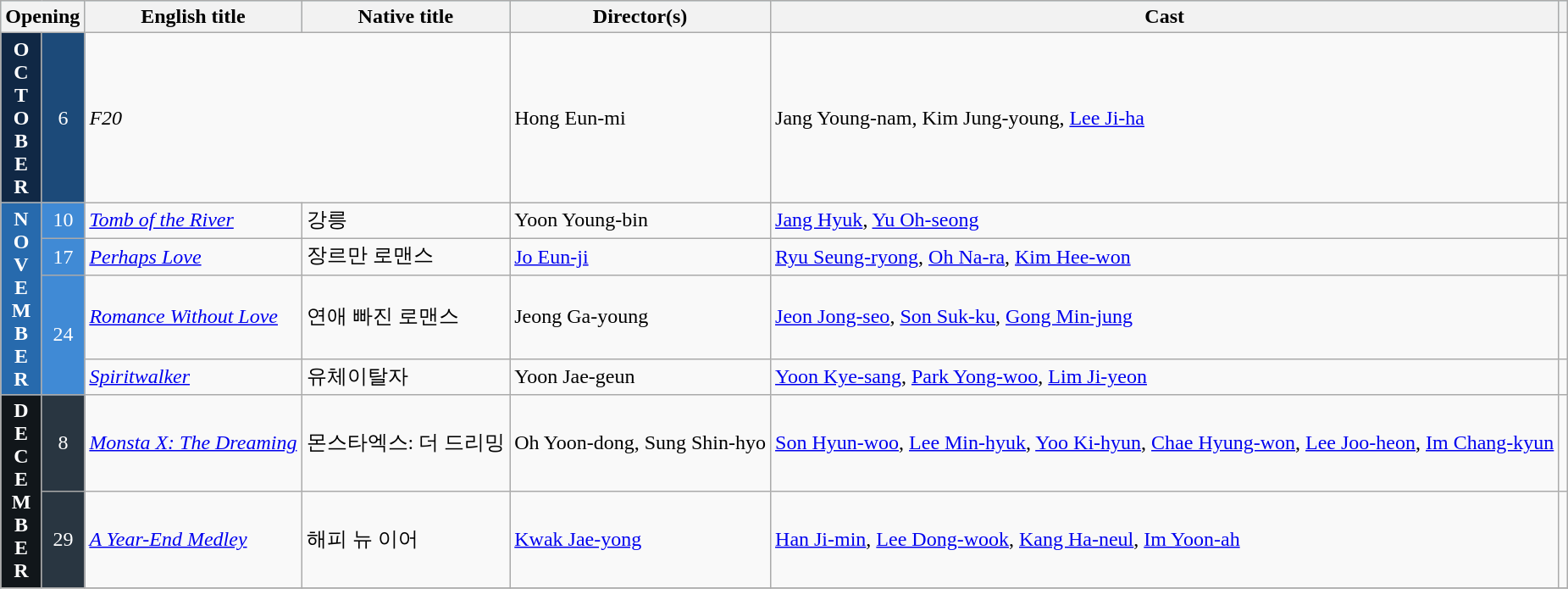<table class="wikitable sortable">
<tr style="background:#b0e0e6; text-align:center">
<th colspan="2">Opening</th>
<th>English title</th>
<th>Native title</th>
<th>Director(s)</th>
<th>Cast</th>
<th class="unsortable"></th>
</tr>
<tr>
<th rowspan="1" style="text-align:center; background:#102845; color:white">O<br>C<br>T<br>O<br>B<br>E<br>R</th>
<td rowspan="1" style="text-align:center; background:#1C4A79; color:white;">6</td>
<td colspan=2><em>F20</em></td>
<td>Hong Eun-mi</td>
<td>Jang Young-nam, Kim Jung-young, <a href='#'>Lee Ji-ha</a></td>
<td></td>
</tr>
<tr>
<th rowspan="4" style="text-align:center; background:#276AAD; color:white;">N<br>O<br>V<br>E<br>M<br>B<br>E<br>R</th>
<td rowspan="1" style="text-align:center; background:#408AD5; color:white;">10</td>
<td><em><a href='#'>Tomb of the River</a></em></td>
<td>강릉</td>
<td>Yoon Young-bin</td>
<td><a href='#'>Jang Hyuk</a>, <a href='#'>Yu Oh-seong</a></td>
<td></td>
</tr>
<tr>
<td rowspan="1" style="text-align:center; background:#408AD5; color:white;">17</td>
<td><em><a href='#'>Perhaps Love</a></em></td>
<td>장르만 로맨스</td>
<td><a href='#'>Jo Eun-ji</a></td>
<td><a href='#'>Ryu Seung-ryong</a>, <a href='#'>Oh Na-ra</a>, <a href='#'>Kim Hee-won</a></td>
<td></td>
</tr>
<tr>
<td rowspan="2" style="text-align:center; background:#408AD5; color:white;">24</td>
<td><em><a href='#'>Romance Without Love</a></em></td>
<td>연애 빠진 로맨스</td>
<td>Jeong Ga-young</td>
<td><a href='#'>Jeon Jong-seo</a>, <a href='#'>Son Suk-ku</a>, <a href='#'>Gong Min-jung</a></td>
<td></td>
</tr>
<tr>
<td><em><a href='#'>Spiritwalker</a></em></td>
<td>유체이탈자</td>
<td>Yoon Jae-geun</td>
<td><a href='#'>Yoon Kye-sang</a>, <a href='#'>Park Yong-woo</a>, <a href='#'>Lim Ji-yeon</a></td>
<td></td>
</tr>
<tr>
<th rowspan="2" style="text-align:center; background:#11161A; color:white;">D<br>E<br>C<br>E<br>M<br>B<br>E<br>R</th>
<td rowspan="1" style="text-align:center; background:#293641; color:white;">8</td>
<td><em><a href='#'>Monsta X: The Dreaming</a></em></td>
<td>몬스타엑스: 더 드리밍</td>
<td>Oh Yoon-dong, Sung Shin-hyo</td>
<td><a href='#'>Son Hyun-woo</a>, <a href='#'>Lee Min-hyuk</a>, <a href='#'>Yoo Ki-hyun</a>, <a href='#'>Chae Hyung-won</a>, <a href='#'>Lee Joo-heon</a>, <a href='#'>Im Chang-kyun</a></td>
<td></td>
</tr>
<tr>
<td rowspan="1" style="text-align:center; background:#293641; color:white;">29</td>
<td><em><a href='#'>A Year-End Medley</a></em></td>
<td>해피 뉴 이어</td>
<td><a href='#'>Kwak Jae-yong</a></td>
<td><a href='#'>Han Ji-min</a>, <a href='#'>Lee Dong-wook</a>, <a href='#'>Kang Ha-neul</a>, <a href='#'>Im Yoon-ah</a></td>
<td></td>
</tr>
<tr>
</tr>
</table>
